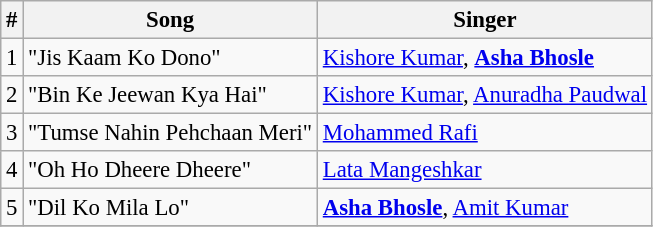<table class="wikitable" style="font-size:95%;">
<tr>
<th>#</th>
<th>Song</th>
<th>Singer</th>
</tr>
<tr>
<td>1</td>
<td>"Jis Kaam Ko Dono"</td>
<td><a href='#'>Kishore Kumar</a>, <strong><a href='#'>Asha Bhosle</a></strong></td>
</tr>
<tr>
<td>2</td>
<td>"Bin Ke Jeewan Kya Hai"</td>
<td><a href='#'>Kishore Kumar</a>, <a href='#'>Anuradha Paudwal</a></td>
</tr>
<tr>
<td>3</td>
<td>"Tumse Nahin Pehchaan Meri"</td>
<td><a href='#'>Mohammed Rafi</a></td>
</tr>
<tr>
<td>4</td>
<td>"Oh Ho Dheere Dheere"</td>
<td><a href='#'>Lata Mangeshkar</a></td>
</tr>
<tr>
<td>5</td>
<td>"Dil Ko Mila Lo"</td>
<td><strong><a href='#'>Asha Bhosle</a></strong>, <a href='#'>Amit Kumar</a></td>
</tr>
<tr>
</tr>
</table>
